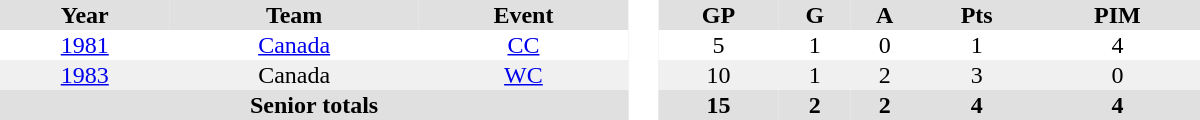<table border="0" cellpadding="1" cellspacing="0" style="text-align:center; width:50em">
<tr ALIGN="center" bgcolor="#e0e0e0">
<th>Year</th>
<th>Team</th>
<th>Event</th>
<th rowspan="99" bgcolor="#ffffff"> </th>
<th>GP</th>
<th>G</th>
<th>A</th>
<th>Pts</th>
<th>PIM</th>
</tr>
<tr>
<td><a href='#'>1981</a></td>
<td><a href='#'>Canada</a></td>
<td><a href='#'>CC</a></td>
<td>5</td>
<td>1</td>
<td>0</td>
<td>1</td>
<td>4</td>
</tr>
<tr bgcolor="#f0f0f0">
<td><a href='#'>1983</a></td>
<td>Canada</td>
<td><a href='#'>WC</a></td>
<td>10</td>
<td>1</td>
<td>2</td>
<td>3</td>
<td>0</td>
</tr>
<tr bgcolor="#e0e0e0">
<th colspan="3">Senior totals</th>
<th>15</th>
<th>2</th>
<th>2</th>
<th>4</th>
<th>4</th>
</tr>
</table>
